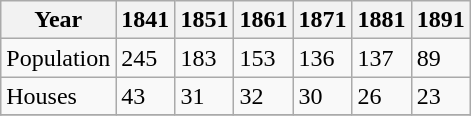<table class="wikitable">
<tr>
<th>Year</th>
<th>1841</th>
<th>1851</th>
<th>1861</th>
<th>1871</th>
<th>1881</th>
<th>1891</th>
</tr>
<tr>
<td>Population</td>
<td>245</td>
<td>183</td>
<td>153</td>
<td>136</td>
<td>137</td>
<td>89</td>
</tr>
<tr>
<td>Houses</td>
<td>43</td>
<td>31</td>
<td>32</td>
<td>30</td>
<td>26</td>
<td>23</td>
</tr>
<tr>
</tr>
</table>
